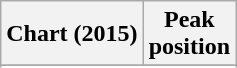<table class="wikitable sortable plainrowheaders" style="text-align:center">
<tr>
<th scope="col">Chart (2015)</th>
<th scope="col">Peak<br> position</th>
</tr>
<tr>
</tr>
<tr>
</tr>
</table>
